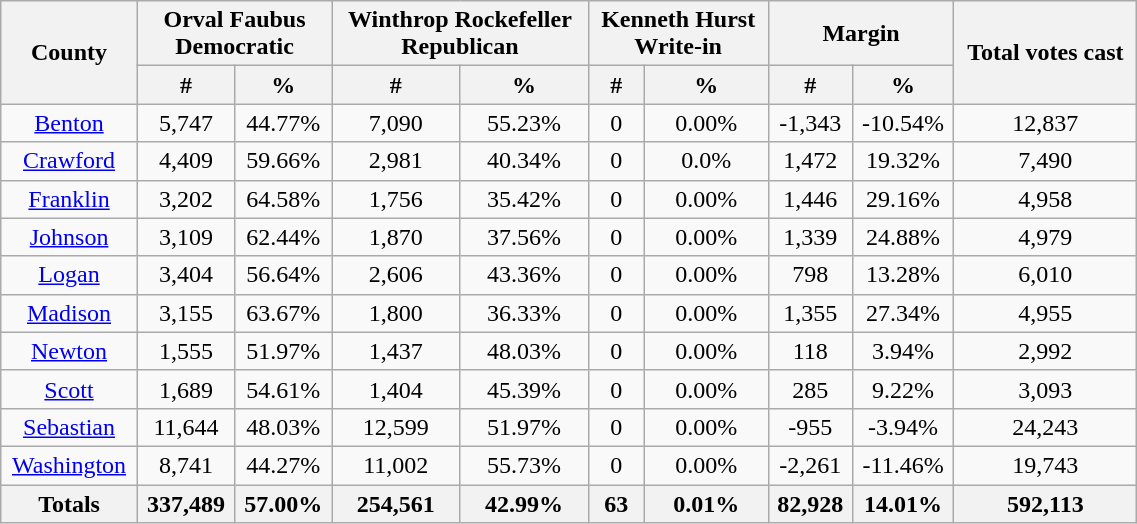<table width="60%" class="wikitable sortable">
<tr>
<th rowspan="2">County</th>
<th colspan="2">Orval Faubus<br>Democratic</th>
<th colspan="2">Winthrop Rockefeller<br>Republican</th>
<th colspan="2">Kenneth Hurst<br>Write-in</th>
<th colspan="2">Margin</th>
<th rowspan="2">Total votes cast</th>
</tr>
<tr>
<th data-sort-type="number">#</th>
<th data-sort-type="number">%</th>
<th data-sort-type="number">#</th>
<th data-sort-type="number">%</th>
<th data-sort-type="number">#</th>
<th data-sort-type="number">%</th>
<th data-sort-type="number">#</th>
<th data-sort-type="number">%</th>
</tr>
<tr style="text-align:center;">
<td><a href='#'>Benton</a></td>
<td>5,747</td>
<td>44.77%</td>
<td>7,090</td>
<td>55.23%</td>
<td>0</td>
<td>0.00%</td>
<td>-1,343</td>
<td>-10.54%</td>
<td>12,837</td>
</tr>
<tr style="text-align:center;">
<td><a href='#'>Crawford</a></td>
<td>4,409</td>
<td>59.66%</td>
<td>2,981</td>
<td>40.34%</td>
<td>0</td>
<td>0.0%</td>
<td>1,472</td>
<td>19.32%</td>
<td>7,490</td>
</tr>
<tr style="text-align:center;">
<td><a href='#'>Franklin</a></td>
<td>3,202</td>
<td>64.58%</td>
<td>1,756</td>
<td>35.42%</td>
<td>0</td>
<td>0.00%</td>
<td>1,446</td>
<td>29.16%</td>
<td>4,958</td>
</tr>
<tr style="text-align:center;">
<td><a href='#'>Johnson</a></td>
<td>3,109</td>
<td>62.44%</td>
<td>1,870</td>
<td>37.56%</td>
<td>0</td>
<td>0.00%</td>
<td>1,339</td>
<td>24.88%</td>
<td>4,979</td>
</tr>
<tr style="text-align:center;">
<td><a href='#'>Logan</a></td>
<td>3,404</td>
<td>56.64%</td>
<td>2,606</td>
<td>43.36%</td>
<td>0</td>
<td>0.00%</td>
<td>798</td>
<td>13.28%</td>
<td>6,010</td>
</tr>
<tr style="text-align:center;">
<td><a href='#'>Madison</a></td>
<td>3,155</td>
<td>63.67%</td>
<td>1,800</td>
<td>36.33%</td>
<td>0</td>
<td>0.00%</td>
<td>1,355</td>
<td>27.34%</td>
<td>4,955</td>
</tr>
<tr style="text-align:center;">
<td><a href='#'>Newton</a></td>
<td>1,555</td>
<td>51.97%</td>
<td>1,437</td>
<td>48.03%</td>
<td>0</td>
<td>0.00%</td>
<td>118</td>
<td>3.94%</td>
<td>2,992</td>
</tr>
<tr style="text-align:center;">
<td><a href='#'>Scott</a></td>
<td>1,689</td>
<td>54.61%</td>
<td>1,404</td>
<td>45.39%</td>
<td>0</td>
<td>0.00%</td>
<td>285</td>
<td>9.22%</td>
<td>3,093</td>
</tr>
<tr style="text-align:center;">
<td><a href='#'>Sebastian</a></td>
<td>11,644</td>
<td>48.03%</td>
<td>12,599</td>
<td>51.97%</td>
<td>0</td>
<td>0.00%</td>
<td>-955</td>
<td>-3.94%</td>
<td>24,243</td>
</tr>
<tr style="text-align:center;">
<td><a href='#'>Washington</a></td>
<td>8,741</td>
<td>44.27%</td>
<td>11,002</td>
<td>55.73%</td>
<td>0</td>
<td>0.00%</td>
<td>-2,261</td>
<td>-11.46%</td>
<td>19,743</td>
</tr>
<tr>
<th>Totals</th>
<th>337,489</th>
<th>57.00%</th>
<th>254,561</th>
<th>42.99%</th>
<th>63</th>
<th>0.01%</th>
<th>82,928</th>
<th>14.01%</th>
<th>592,113</th>
</tr>
</table>
